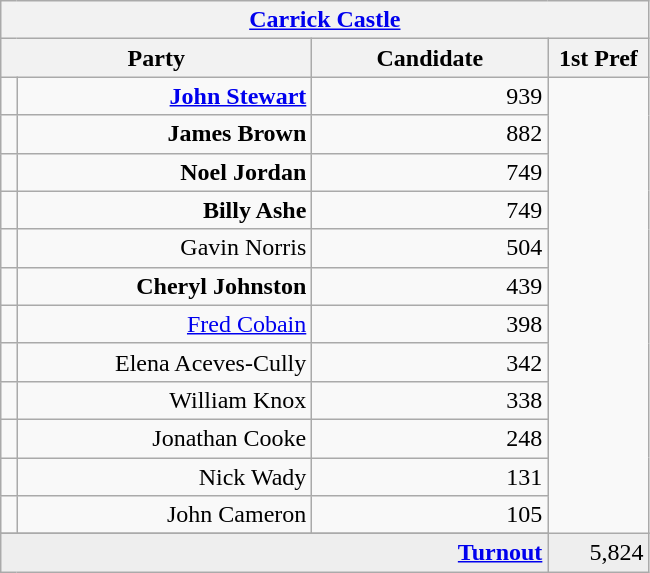<table class="wikitable">
<tr>
<th colspan="4" align="center"><a href='#'>Carrick Castle</a></th>
</tr>
<tr>
<th colspan="2" align="center" width=200>Party</th>
<th width=150>Candidate</th>
<th width=60>1st Pref</th>
</tr>
<tr>
<td></td>
<td align="right"><strong><a href='#'>John Stewart</a></strong></td>
<td align="right">939</td>
</tr>
<tr>
<td></td>
<td align="right"><strong>James Brown</strong></td>
<td align="right">882</td>
</tr>
<tr>
<td></td>
<td align="right"><strong>Noel Jordan</strong></td>
<td align="right">749</td>
</tr>
<tr>
<td></td>
<td align="right"><strong>Billy Ashe</strong></td>
<td align="right">749</td>
</tr>
<tr>
<td></td>
<td align="right">Gavin Norris</td>
<td align="right">504</td>
</tr>
<tr>
<td></td>
<td align="right"><strong>Cheryl Johnston</strong></td>
<td align="right">439</td>
</tr>
<tr>
<td></td>
<td align="right"><a href='#'>Fred Cobain</a></td>
<td align="right">398</td>
</tr>
<tr>
<td></td>
<td align="right">Elena Aceves-Cully</td>
<td align="right">342</td>
</tr>
<tr>
<td></td>
<td align="right">William Knox</td>
<td align="right">338</td>
</tr>
<tr>
<td></td>
<td align="right">Jonathan Cooke</td>
<td align="right">248</td>
</tr>
<tr>
<td></td>
<td align="right">Nick Wady</td>
<td align="right">131</td>
</tr>
<tr>
<td></td>
<td align="right">John Cameron</td>
<td align="right">105</td>
</tr>
<tr>
</tr>
<tr bgcolor="EEEEEE">
<td colspan=3 align="right"><strong><a href='#'>Turnout</a></strong></td>
<td align="right">5,824</td>
</tr>
</table>
